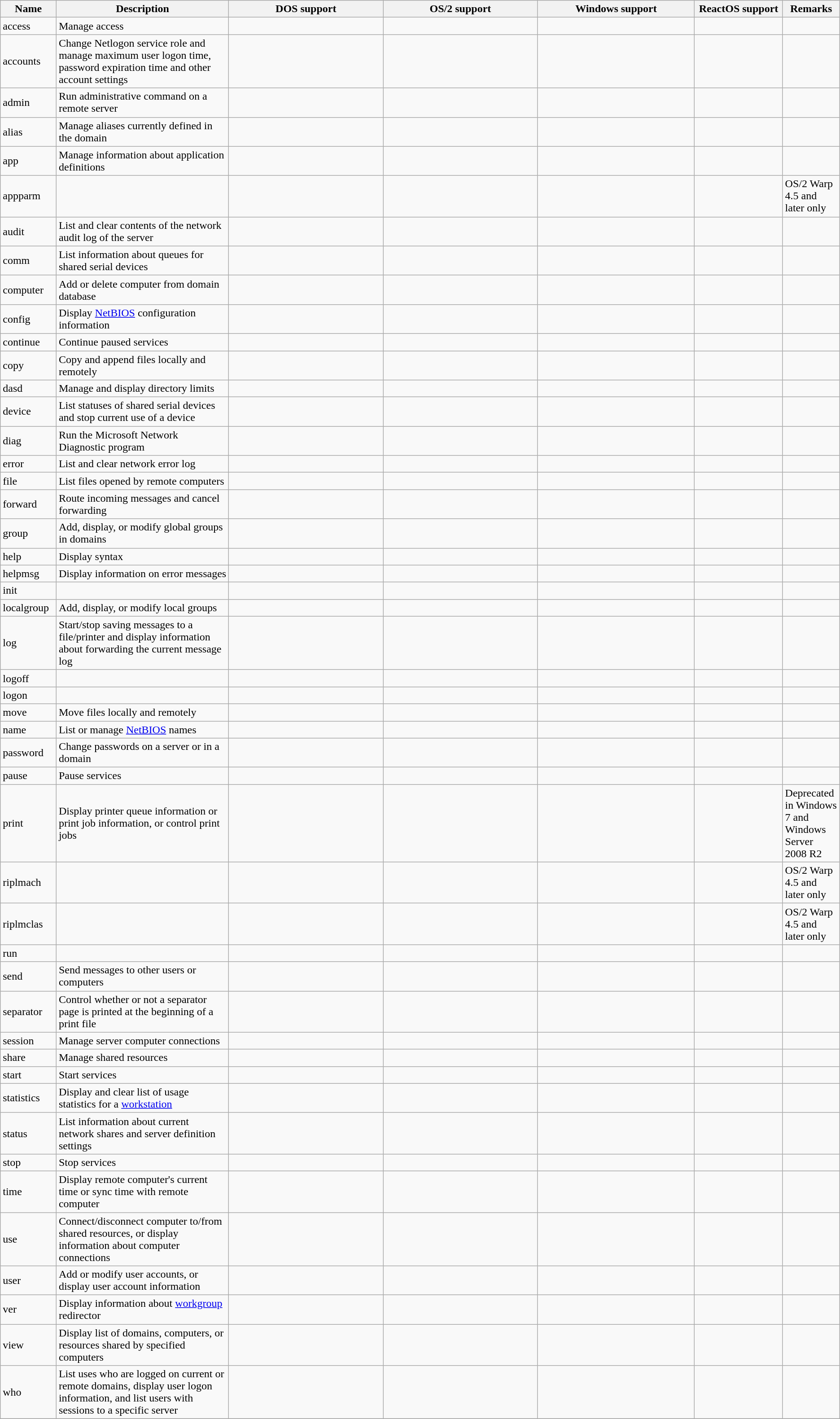<table class="wikitable sortable">
<tr>
<th style="width:5em">Name</th>
<th style="width:20em">Description</th>
<th style="width:20em">DOS support</th>
<th style="width:20em">OS/2 support</th>
<th style="width:20em">Windows support</th>
<th style="width:10em">ReactOS support</th>
<th style="width:5em">Remarks</th>
</tr>
<tr>
<td>access</td>
<td>Manage access</td>
<td></td>
<td></td>
<td></td>
<td></td>
<td></td>
</tr>
<tr>
<td>accounts</td>
<td>Change Netlogon service role and manage maximum user logon time, password expiration time and other account settings</td>
<td></td>
<td></td>
<td></td>
<td></td>
<td></td>
</tr>
<tr>
<td>admin</td>
<td>Run administrative command on a remote server</td>
<td></td>
<td></td>
<td></td>
<td></td>
<td></td>
</tr>
<tr>
<td>alias</td>
<td>Manage aliases currently defined in the domain</td>
<td></td>
<td></td>
<td></td>
<td></td>
<td></td>
</tr>
<tr>
<td>app</td>
<td>Manage information about application definitions</td>
<td></td>
<td></td>
<td></td>
<td></td>
<td></td>
</tr>
<tr>
<td>appparm</td>
<td></td>
<td></td>
<td></td>
<td></td>
<td></td>
<td>OS/2 Warp 4.5 and later only</td>
</tr>
<tr>
<td>audit</td>
<td>List and clear contents of the network audit log of the server</td>
<td></td>
<td></td>
<td></td>
<td></td>
<td></td>
</tr>
<tr>
<td>comm</td>
<td>List information about queues for shared serial devices</td>
<td></td>
<td></td>
<td></td>
<td></td>
<td></td>
</tr>
<tr>
<td>computer</td>
<td>Add or delete computer from domain database</td>
<td></td>
<td></td>
<td></td>
<td></td>
<td></td>
</tr>
<tr>
<td>config</td>
<td>Display <a href='#'>NetBIOS</a> configuration information</td>
<td></td>
<td></td>
<td></td>
<td></td>
<td></td>
</tr>
<tr>
<td>continue</td>
<td>Continue paused services</td>
<td></td>
<td></td>
<td></td>
<td></td>
<td></td>
</tr>
<tr>
<td>copy</td>
<td>Copy and append files locally and remotely</td>
<td></td>
<td></td>
<td></td>
<td></td>
<td></td>
</tr>
<tr>
<td>dasd</td>
<td>Manage and display directory limits</td>
<td></td>
<td></td>
<td></td>
<td></td>
<td></td>
</tr>
<tr>
<td>device</td>
<td>List statuses of shared serial devices and stop current use of a device</td>
<td></td>
<td></td>
<td></td>
<td></td>
<td></td>
</tr>
<tr>
<td>diag</td>
<td>Run the Microsoft Network Diagnostic program</td>
<td></td>
<td></td>
<td></td>
<td></td>
<td></td>
</tr>
<tr>
<td>error</td>
<td>List and clear network error log</td>
<td></td>
<td></td>
<td></td>
<td></td>
<td></td>
</tr>
<tr>
<td>file</td>
<td>List files opened by remote computers</td>
<td></td>
<td></td>
<td></td>
<td></td>
<td></td>
</tr>
<tr>
<td>forward</td>
<td>Route incoming messages and cancel forwarding</td>
<td></td>
<td></td>
<td></td>
<td></td>
<td></td>
</tr>
<tr>
<td>group</td>
<td>Add, display, or modify global groups in domains</td>
<td></td>
<td></td>
<td></td>
<td></td>
<td></td>
</tr>
<tr>
<td>help</td>
<td>Display syntax</td>
<td></td>
<td></td>
<td></td>
<td></td>
<td></td>
</tr>
<tr>
<td>helpmsg</td>
<td>Display information on error messages</td>
<td></td>
<td></td>
<td></td>
<td></td>
<td></td>
</tr>
<tr>
<td>init</td>
<td></td>
<td></td>
<td></td>
<td></td>
<td></td>
<td></td>
</tr>
<tr>
<td>localgroup</td>
<td>Add, display, or modify local groups</td>
<td></td>
<td></td>
<td></td>
<td></td>
<td></td>
</tr>
<tr>
<td>log</td>
<td>Start/stop saving messages to a file/printer and display information about forwarding the current message log</td>
<td></td>
<td></td>
<td></td>
<td></td>
<td></td>
</tr>
<tr>
<td>logoff</td>
<td></td>
<td></td>
<td></td>
<td></td>
<td></td>
<td></td>
</tr>
<tr>
<td>logon</td>
<td></td>
<td></td>
<td></td>
<td></td>
<td></td>
<td></td>
</tr>
<tr>
<td>move</td>
<td>Move files locally and remotely</td>
<td></td>
<td></td>
<td></td>
<td></td>
<td></td>
</tr>
<tr>
<td>name</td>
<td>List or manage <a href='#'>NetBIOS</a> names</td>
<td></td>
<td></td>
<td></td>
<td></td>
<td></td>
</tr>
<tr>
<td>password</td>
<td>Change passwords on a server or in a domain</td>
<td></td>
<td></td>
<td></td>
<td></td>
<td></td>
</tr>
<tr>
<td>pause</td>
<td>Pause services</td>
<td></td>
<td></td>
<td></td>
<td></td>
<td></td>
</tr>
<tr>
<td>print</td>
<td>Display printer queue information or print job information, or control print jobs</td>
<td></td>
<td></td>
<td></td>
<td></td>
<td>Deprecated in Windows 7 and Windows Server 2008 R2</td>
</tr>
<tr>
<td>riplmach</td>
<td></td>
<td></td>
<td></td>
<td></td>
<td></td>
<td>OS/2 Warp 4.5 and later only</td>
</tr>
<tr>
<td>riplmclas</td>
<td></td>
<td></td>
<td></td>
<td></td>
<td></td>
<td>OS/2 Warp 4.5 and later only</td>
</tr>
<tr>
<td>run</td>
<td></td>
<td></td>
<td></td>
<td></td>
<td></td>
<td></td>
</tr>
<tr>
<td>send</td>
<td>Send messages to other users or computers</td>
<td></td>
<td></td>
<td></td>
<td></td>
<td></td>
</tr>
<tr>
<td>separator</td>
<td>Control whether or not a separator page is printed at the beginning of a print file</td>
<td></td>
<td></td>
<td></td>
<td></td>
<td></td>
</tr>
<tr>
<td>session</td>
<td>Manage server computer connections</td>
<td></td>
<td></td>
<td></td>
<td></td>
<td></td>
</tr>
<tr>
<td>share</td>
<td>Manage shared resources</td>
<td></td>
<td></td>
<td></td>
<td></td>
<td></td>
</tr>
<tr>
<td>start</td>
<td>Start services</td>
<td></td>
<td></td>
<td></td>
<td></td>
<td></td>
</tr>
<tr>
<td>statistics</td>
<td>Display and clear list of usage statistics for a <a href='#'>workstation</a></td>
<td></td>
<td></td>
<td></td>
<td></td>
<td></td>
</tr>
<tr>
<td>status</td>
<td>List information about current network shares and server definition settings</td>
<td></td>
<td></td>
<td></td>
<td></td>
<td></td>
</tr>
<tr>
<td>stop</td>
<td>Stop services</td>
<td></td>
<td></td>
<td></td>
<td></td>
<td></td>
</tr>
<tr>
<td>time</td>
<td>Display remote computer's current time or sync time with remote computer</td>
<td></td>
<td></td>
<td></td>
<td></td>
<td></td>
</tr>
<tr>
<td>use</td>
<td>Connect/disconnect computer to/from shared resources, or display information about computer connections</td>
<td></td>
<td></td>
<td></td>
<td></td>
<td></td>
</tr>
<tr>
<td>user</td>
<td>Add or modify user accounts, or display user account information</td>
<td></td>
<td></td>
<td></td>
<td></td>
<td></td>
</tr>
<tr>
<td>ver</td>
<td>Display information about <a href='#'>workgroup</a> redirector</td>
<td></td>
<td></td>
<td></td>
<td></td>
<td></td>
</tr>
<tr>
<td>view</td>
<td>Display list of domains, computers, or resources shared by specified computers</td>
<td></td>
<td></td>
<td></td>
<td></td>
<td></td>
</tr>
<tr>
<td>who</td>
<td>List uses who are logged on current or remote domains, display user logon information, and list users with sessions to a specific server</td>
<td></td>
<td></td>
<td></td>
<td></td>
<td></td>
</tr>
<tr>
</tr>
</table>
